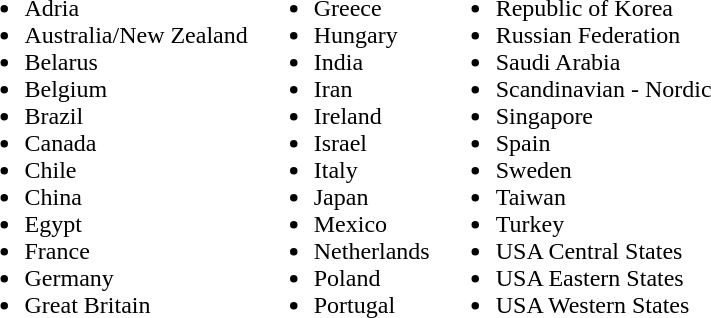<table>
<tr>
<td style="vertical-align: top;"><br><ul><li>Adria</li><li>Australia/New Zealand</li><li>Belarus</li><li>Belgium</li><li>Brazil</li><li>Canada</li><li>Chile</li><li>China</li><li>Egypt</li><li>France</li><li>Germany</li><li>Great Britain</li></ul></td>
<td style="vertical-align: top;"><br><ul><li>Greece</li><li>Hungary</li><li>India</li><li>Iran</li><li>Ireland</li><li>Israel</li><li>Italy</li><li>Japan</li><li>Mexico</li><li>Netherlands</li><li>Poland</li><li>Portugal</li></ul></td>
<td style="vertical-align: top;"><br><ul><li>Republic of Korea</li><li>Russian Federation</li><li>Saudi Arabia</li><li>Scandinavian - Nordic</li><li>Singapore</li><li>Spain</li><li>Sweden</li><li>Taiwan</li><li>Turkey</li><li>USA Central States</li><li>USA Eastern States</li><li>USA Western States</li></ul></td>
</tr>
</table>
